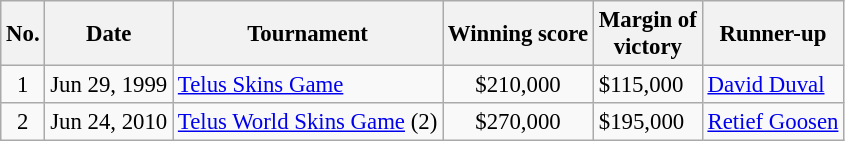<table class="wikitable" style="font-size:95%;">
<tr>
<th>No.</th>
<th>Date</th>
<th>Tournament</th>
<th>Winning score</th>
<th>Margin of<br>victory</th>
<th>Runner-up</th>
</tr>
<tr>
<td align=center>1</td>
<td align=right>Jun 29, 1999</td>
<td><a href='#'>Telus Skins Game</a></td>
<td align=center>$210,000</td>
<td>$115,000</td>
<td> <a href='#'>David Duval</a></td>
</tr>
<tr>
<td align=center>2</td>
<td align=right>Jun 24, 2010</td>
<td><a href='#'>Telus World Skins Game</a> (2)</td>
<td align=center>$270,000</td>
<td>$195,000</td>
<td> <a href='#'>Retief Goosen</a></td>
</tr>
</table>
